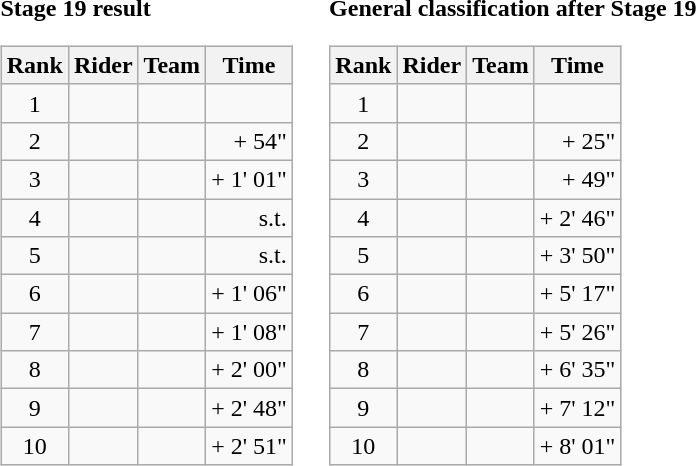<table>
<tr>
<td><strong>Stage 19 result</strong><br><table class="wikitable">
<tr>
<th scope="col">Rank</th>
<th scope="col">Rider</th>
<th scope="col">Team</th>
<th scope="col">Time</th>
</tr>
<tr>
<td style="text-align:center;">1</td>
<td></td>
<td></td>
<td style="text-align:right;"></td>
</tr>
<tr>
<td style="text-align:center;">2</td>
<td></td>
<td></td>
<td style="text-align:right;">+ 54"</td>
</tr>
<tr>
<td style="text-align:center;">3</td>
<td></td>
<td></td>
<td style="text-align:right;">+ 1' 01"</td>
</tr>
<tr>
<td style="text-align:center;">4</td>
<td></td>
<td></td>
<td style="text-align:right;">s.t.</td>
</tr>
<tr>
<td style="text-align:center;">5</td>
<td></td>
<td></td>
<td style="text-align:right;">s.t.</td>
</tr>
<tr>
<td style="text-align:center;">6</td>
<td></td>
<td></td>
<td style="text-align:right;">+ 1' 06"</td>
</tr>
<tr>
<td style="text-align:center;">7</td>
<td></td>
<td></td>
<td style="text-align:right;">+ 1' 08"</td>
</tr>
<tr>
<td style="text-align:center;">8</td>
<td></td>
<td></td>
<td style="text-align:right;">+ 2' 00"</td>
</tr>
<tr>
<td style="text-align:center;">9</td>
<td></td>
<td></td>
<td style="text-align:right;">+ 2' 48"</td>
</tr>
<tr>
<td style="text-align:center;">10</td>
<td></td>
<td></td>
<td style="text-align:right;">+ 2' 51"</td>
</tr>
</table>
</td>
<td></td>
<td><strong>General classification after Stage 19</strong><br><table class="wikitable">
<tr>
<th scope="col">Rank</th>
<th scope="col">Rider</th>
<th scope="col">Team</th>
<th scope="col">Time</th>
</tr>
<tr>
<td style="text-align:center;">1</td>
<td></td>
<td></td>
<td style="text-align:right;"></td>
</tr>
<tr>
<td style="text-align:center;">2</td>
<td></td>
<td></td>
<td style="text-align:right;">+ 25"</td>
</tr>
<tr>
<td style="text-align:center;">3</td>
<td></td>
<td></td>
<td style="text-align:right;">+ 49"</td>
</tr>
<tr>
<td style="text-align:center;">4</td>
<td></td>
<td></td>
<td style="text-align:right;">+ 2' 46"</td>
</tr>
<tr>
<td style="text-align:center;">5</td>
<td></td>
<td></td>
<td style="text-align:right;">+ 3' 50"</td>
</tr>
<tr>
<td style="text-align:center;">6</td>
<td></td>
<td></td>
<td style="text-align:right;">+ 5' 17"</td>
</tr>
<tr>
<td style="text-align:center;">7</td>
<td></td>
<td></td>
<td style="text-align:right;">+ 5' 26"</td>
</tr>
<tr>
<td style="text-align:center;">8</td>
<td></td>
<td></td>
<td style="text-align:right;">+ 6' 35"</td>
</tr>
<tr>
<td style="text-align:center;">9</td>
<td></td>
<td></td>
<td style="text-align:right;">+ 7' 12"</td>
</tr>
<tr>
<td style="text-align:center;">10</td>
<td></td>
<td></td>
<td style="text-align:right;">+ 8' 01"</td>
</tr>
</table>
</td>
</tr>
</table>
